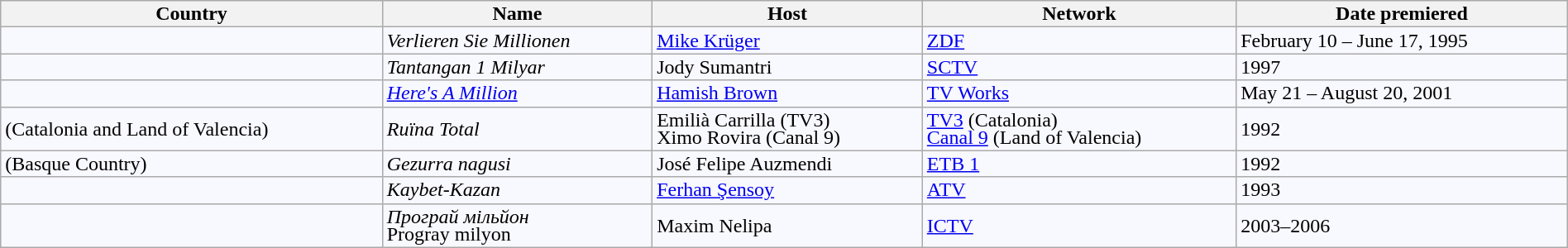<table class="wikitable" style="text-align:left; line-height:14px; background:#F8F8FF; width:100%;">
<tr>
<th>Country</th>
<th>Name</th>
<th>Host</th>
<th>Network</th>
<th>Date premiered</th>
</tr>
<tr>
<td></td>
<td><em>Verlieren Sie Millionen</em></td>
<td><a href='#'>Mike Krüger</a></td>
<td><a href='#'>ZDF</a></td>
<td>February 10 – June 17, 1995</td>
</tr>
<tr>
<td></td>
<td><em>Tantangan 1 Milyar</em></td>
<td>Jody Sumantri</td>
<td><a href='#'>SCTV</a></td>
<td>1997</td>
</tr>
<tr>
<td></td>
<td><em><a href='#'>Here's A Million</a></em></td>
<td><a href='#'>Hamish Brown</a></td>
<td><a href='#'>TV Works</a></td>
<td>May 21 – August 20, 2001</td>
</tr>
<tr>
<td> (Catalonia and Land of Valencia)</td>
<td><em>Ruïna Total</em></td>
<td>Emilià Carrilla (TV3)<br>Ximo Rovira (Canal 9)</td>
<td><a href='#'>TV3</a> (Catalonia)<br><a href='#'>Canal 9</a> (Land of Valencia)</td>
<td>1992</td>
</tr>
<tr>
<td> (Basque Country)</td>
<td><em>Gezurra nagusi</em></td>
<td>José Felipe Auzmendi</td>
<td><a href='#'>ETB 1</a></td>
<td>1992</td>
</tr>
<tr>
<td></td>
<td><em>Kaybet-Kazan</em></td>
<td><a href='#'>Ferhan Şensoy</a></td>
<td><a href='#'>ATV</a></td>
<td>1993</td>
</tr>
<tr>
<td></td>
<td><em>Програй мільйон</em><br>Progray milyon</td>
<td>Maxim Nelipa</td>
<td><a href='#'>ICTV</a></td>
<td>2003–2006</td>
</tr>
</table>
